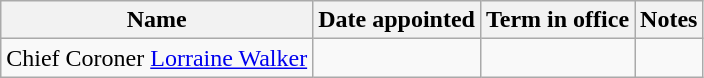<table class="wikitable">
<tr>
<th>Name</th>
<th>Date appointed</th>
<th>Term in office</th>
<th>Notes</th>
</tr>
<tr>
<td>Chief Coroner <a href='#'>Lorraine Walker</a></td>
<td></td>
<td align="right"></td>
<td></td>
</tr>
</table>
